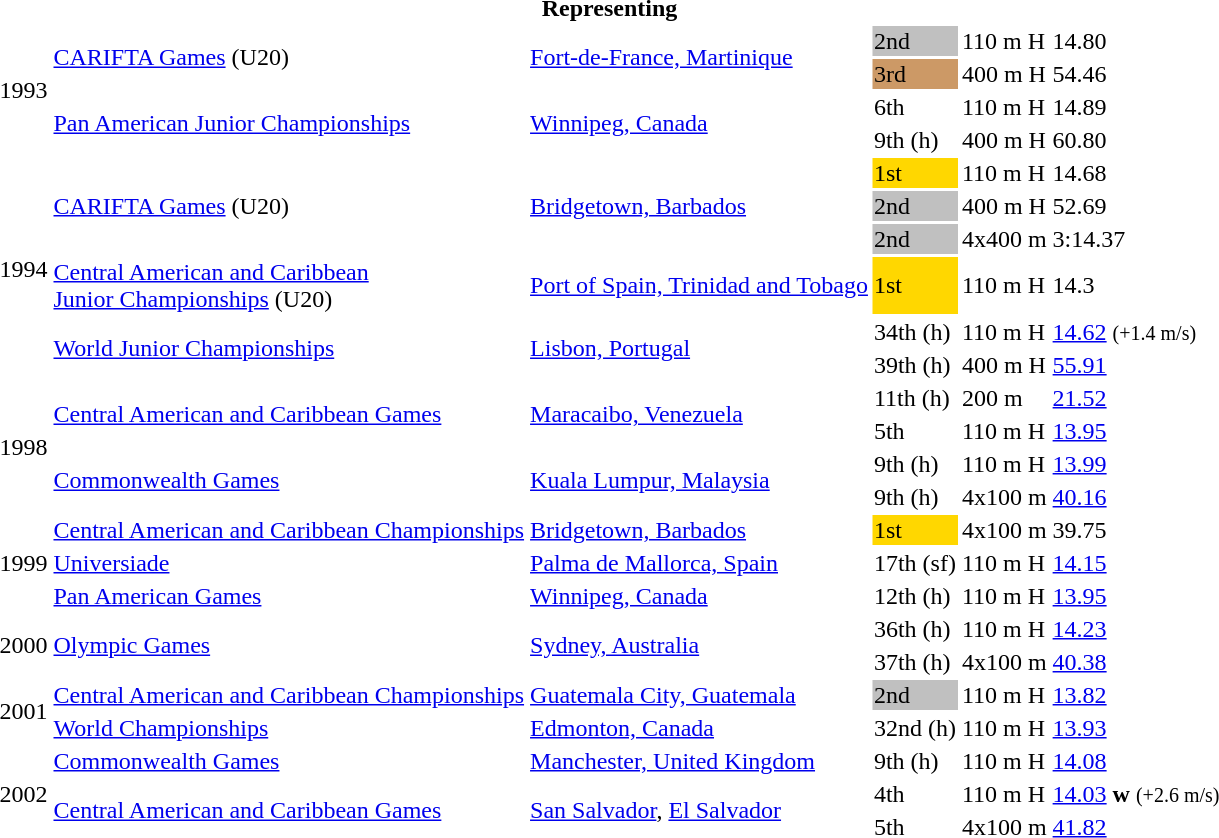<table>
<tr>
<th colspan="6">Representing </th>
</tr>
<tr>
<td rowspan=4>1993</td>
<td rowspan=2><a href='#'>CARIFTA Games</a> (U20)</td>
<td rowspan=2><a href='#'>Fort-de-France, Martinique</a></td>
<td bgcolor=silver>2nd</td>
<td>110 m H</td>
<td>14.80</td>
</tr>
<tr>
<td bgcolor=cc9966>3rd</td>
<td>400 m H</td>
<td>54.46</td>
</tr>
<tr>
<td rowspan=2><a href='#'>Pan American Junior Championships</a></td>
<td rowspan=2><a href='#'>Winnipeg, Canada</a></td>
<td>6th</td>
<td>110 m H</td>
<td>14.89</td>
</tr>
<tr>
<td>9th (h)</td>
<td>400 m H</td>
<td>60.80</td>
</tr>
<tr>
<td rowspan=6>1994</td>
<td rowspan=3><a href='#'>CARIFTA Games</a> (U20)</td>
<td rowspan=3><a href='#'>Bridgetown, Barbados</a></td>
<td bgcolor=gold>1st</td>
<td>110 m H</td>
<td>14.68</td>
</tr>
<tr>
<td bgcolor=silver>2nd</td>
<td>400 m H</td>
<td>52.69</td>
</tr>
<tr>
<td bgcolor=silver>2nd</td>
<td>4x400 m</td>
<td>3:14.37</td>
</tr>
<tr>
<td><a href='#'>Central American and Caribbean<br>Junior Championships</a> (U20)</td>
<td><a href='#'>Port of Spain, Trinidad and Tobago</a></td>
<td bgcolor=gold>1st</td>
<td>110 m H</td>
<td>14.3</td>
</tr>
<tr>
<td rowspan=2><a href='#'>World Junior Championships</a></td>
<td rowspan=2><a href='#'>Lisbon, Portugal</a></td>
<td>34th (h)</td>
<td>110 m H</td>
<td><a href='#'>14.62</a> <small>(+1.4 m/s)</small></td>
</tr>
<tr>
<td>39th (h)</td>
<td>400 m H</td>
<td><a href='#'>55.91</a></td>
</tr>
<tr>
<td rowspan=4>1998</td>
<td rowspan=2><a href='#'>Central American and Caribbean Games</a></td>
<td rowspan=2><a href='#'>Maracaibo, Venezuela</a></td>
<td>11th (h)</td>
<td>200 m</td>
<td><a href='#'>21.52</a></td>
</tr>
<tr>
<td>5th</td>
<td>110 m H</td>
<td><a href='#'>13.95</a></td>
</tr>
<tr>
<td rowspan=2><a href='#'>Commonwealth Games</a></td>
<td rowspan=2><a href='#'>Kuala Lumpur, Malaysia</a></td>
<td>9th (h)</td>
<td>110 m H</td>
<td><a href='#'>13.99</a></td>
</tr>
<tr>
<td>9th (h)</td>
<td>4x100 m</td>
<td><a href='#'>40.16</a></td>
</tr>
<tr>
<td rowspan=3>1999</td>
<td><a href='#'>Central American and Caribbean Championships</a></td>
<td><a href='#'>Bridgetown, Barbados</a></td>
<td bgcolor=gold>1st</td>
<td>4x100 m</td>
<td>39.75</td>
</tr>
<tr>
<td><a href='#'>Universiade</a></td>
<td><a href='#'>Palma de Mallorca, Spain</a></td>
<td>17th (sf)</td>
<td>110 m H</td>
<td><a href='#'>14.15</a></td>
</tr>
<tr>
<td><a href='#'>Pan American Games</a></td>
<td><a href='#'>Winnipeg, Canada</a></td>
<td>12th (h)</td>
<td>110 m H</td>
<td><a href='#'>13.95</a></td>
</tr>
<tr>
<td rowspan=2>2000</td>
<td rowspan=2><a href='#'>Olympic Games</a></td>
<td rowspan=2><a href='#'>Sydney, Australia</a></td>
<td>36th (h)</td>
<td>110 m H</td>
<td><a href='#'>14.23</a></td>
</tr>
<tr>
<td>37th (h)</td>
<td>4x100 m</td>
<td><a href='#'>40.38</a></td>
</tr>
<tr>
<td rowspan=2>2001</td>
<td><a href='#'>Central American and Caribbean Championships</a></td>
<td><a href='#'>Guatemala City, Guatemala</a></td>
<td bgcolor=silver>2nd</td>
<td>110 m H</td>
<td><a href='#'>13.82</a></td>
</tr>
<tr>
<td><a href='#'>World Championships</a></td>
<td><a href='#'>Edmonton, Canada</a></td>
<td>32nd (h)</td>
<td>110 m H</td>
<td><a href='#'>13.93</a></td>
</tr>
<tr>
<td rowspan=3>2002</td>
<td><a href='#'>Commonwealth Games</a></td>
<td><a href='#'>Manchester, United Kingdom</a></td>
<td>9th (h)</td>
<td>110 m H</td>
<td><a href='#'>14.08</a></td>
</tr>
<tr>
<td rowspan=2><a href='#'>Central American and Caribbean Games</a></td>
<td rowspan=2><a href='#'>San Salvador</a>, <a href='#'>El Salvador</a></td>
<td>4th</td>
<td>110 m H</td>
<td><a href='#'>14.03</a> <strong>w</strong> <small>(+2.6 m/s)</small></td>
</tr>
<tr>
<td>5th</td>
<td>4x100 m</td>
<td><a href='#'>41.82</a></td>
</tr>
</table>
